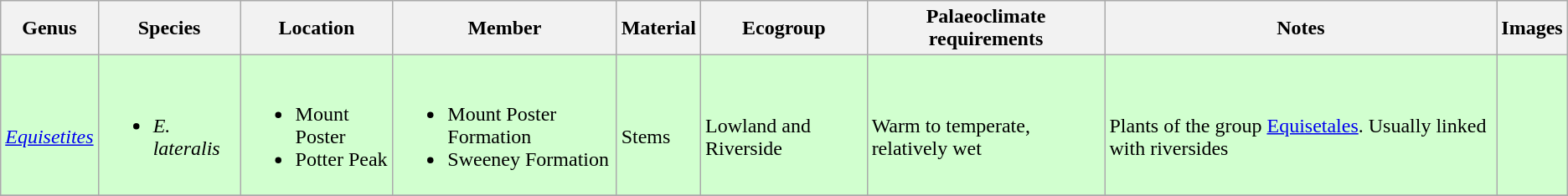<table class="wikitable sortable">
<tr>
<th>Genus</th>
<th>Species</th>
<th>Location</th>
<th>Member</th>
<th>Material</th>
<th>Ecogroup</th>
<th>Palaeoclimate requirements</th>
<th>Notes</th>
<th>Images</th>
</tr>
<tr>
<td style="background:#D1FFCF;"><br><em><a href='#'>Equisetites</a></em></td>
<td style="background:#D1FFCF;"><br><ul><li><em>E. lateralis</em></li></ul></td>
<td style="background:#D1FFCF;"><br><ul><li>Mount Poster</li><li>Potter Peak</li></ul></td>
<td style="background:#D1FFCF;"><br><ul><li>Mount Poster Formation</li><li>Sweeney Formation</li></ul></td>
<td style="background:#D1FFCF;"><br>Stems</td>
<td style="background:#D1FFCF;"><br>Lowland and Riverside</td>
<td style="background:#D1FFCF;"><br>Warm to temperate, relatively wet</td>
<td style="background:#D1FFCF;"><br>Plants of the group <a href='#'>Equisetales</a>. Usually linked with riversides</td>
<td style="background:#D1FFCF;"><br></td>
</tr>
<tr>
</tr>
</table>
